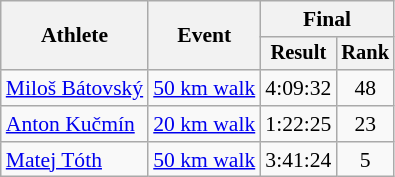<table class="wikitable" style="font-size:90%">
<tr>
<th rowspan="2">Athlete</th>
<th rowspan="2">Event</th>
<th colspan="2">Final</th>
</tr>
<tr style="font-size:95%">
<th>Result</th>
<th>Rank</th>
</tr>
<tr align=center>
<td align=left><a href='#'>Miloš Bátovský</a></td>
<td align=left><a href='#'>50 km walk</a></td>
<td>4:09:32</td>
<td>48</td>
</tr>
<tr align=center>
<td align=left><a href='#'>Anton Kučmín</a></td>
<td align=left><a href='#'>20 km walk</a></td>
<td>1:22:25</td>
<td>23</td>
</tr>
<tr align=center>
<td align=left><a href='#'>Matej Tóth</a></td>
<td align=left><a href='#'>50 km walk</a></td>
<td>3:41:24</td>
<td>5</td>
</tr>
</table>
